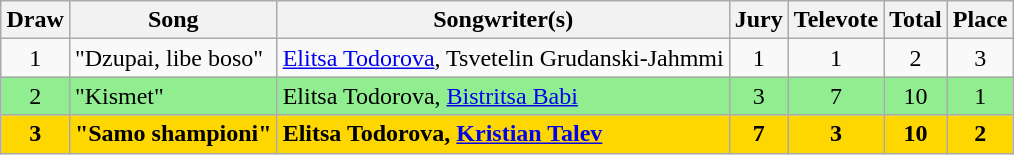<table class="sortable wikitable" style="margin: 1em auto 1em auto; text-align:center">
<tr>
<th>Draw</th>
<th>Song</th>
<th>Songwriter(s)</th>
<th>Jury</th>
<th>Televote</th>
<th>Total</th>
<th>Place</th>
</tr>
<tr>
<td>1</td>
<td align="left">"Dzupai, libe boso" </td>
<td align="left"><a href='#'>Elitsa Todorova</a>, Tsvetelin Grudanski-Jahmmi</td>
<td>1</td>
<td>1</td>
<td>2</td>
<td>3</td>
</tr>
<tr style="background:#90EE90;">
<td>2</td>
<td align="left">"Kismet" </td>
<td align="left">Elitsa Todorova, <a href='#'>Bistritsa Babi</a></td>
<td>3</td>
<td>7</td>
<td>10</td>
<td>1</td>
</tr>
<tr style="font-weight:bold; background:gold;">
<td>3</td>
<td align="left">"Samo shampioni" </td>
<td align="left">Elitsa Todorova, <a href='#'>Kristian Talev</a></td>
<td>7</td>
<td>3</td>
<td>10</td>
<td>2</td>
</tr>
</table>
